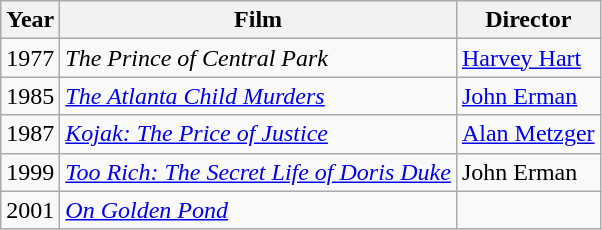<table class="wikitable">
<tr>
<th>Year</th>
<th>Film</th>
<th>Director</th>
</tr>
<tr>
<td>1977</td>
<td><em>The Prince of Central Park</em></td>
<td><a href='#'>Harvey Hart</a></td>
</tr>
<tr>
<td>1985</td>
<td><em><a href='#'>The Atlanta Child Murders</a></em></td>
<td><a href='#'>John Erman</a></td>
</tr>
<tr>
<td>1987</td>
<td><em><a href='#'>Kojak: The Price of Justice</a></em></td>
<td><a href='#'>Alan Metzger</a></td>
</tr>
<tr>
<td>1999</td>
<td><em><a href='#'>Too Rich: The Secret Life of Doris Duke</a></em></td>
<td>John Erman</td>
</tr>
<tr>
<td>2001</td>
<td><em><a href='#'>On Golden Pond</a></em></td>
<td></td>
</tr>
</table>
